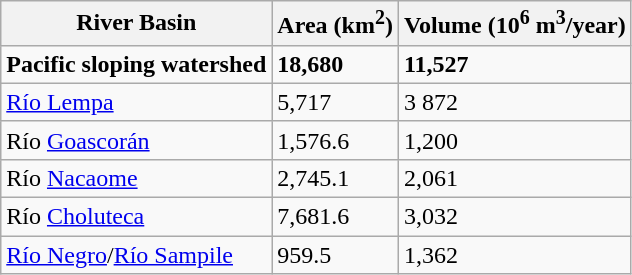<table class="wikitable sortable">
<tr>
<th>River Basin</th>
<th>Area (km<sup>2</sup>)</th>
<th>Volume (10<sup>6</sup> m<sup>3</sup>/year)</th>
</tr>
<tr>
<td><strong>Pacific sloping watershed</strong></td>
<td><strong>18,680</strong></td>
<td><strong>11,527</strong></td>
</tr>
<tr>
<td><a href='#'>Río Lempa</a></td>
<td>5,717</td>
<td>3 872</td>
</tr>
<tr>
<td>Río <a href='#'>Goascorán</a></td>
<td>1,576.6</td>
<td>1,200</td>
</tr>
<tr>
<td>Río <a href='#'>Nacaome</a></td>
<td>2,745.1</td>
<td>2,061</td>
</tr>
<tr>
<td>Río <a href='#'>Choluteca</a></td>
<td>7,681.6</td>
<td>3,032</td>
</tr>
<tr>
<td><a href='#'>Río Negro</a>/<a href='#'>Río Sampile</a></td>
<td>959.5</td>
<td>1,362</td>
</tr>
</table>
